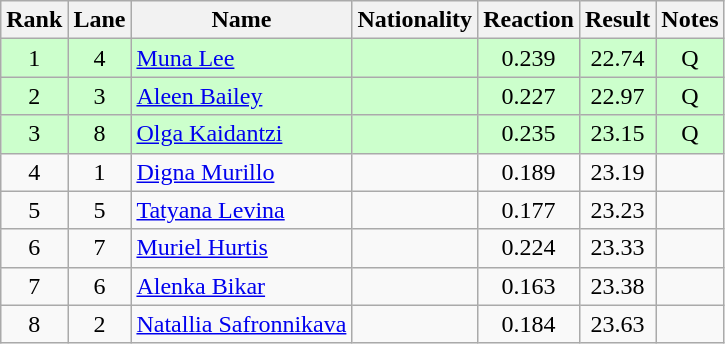<table class="wikitable sortable" style="text-align:center">
<tr>
<th>Rank</th>
<th>Lane</th>
<th>Name</th>
<th>Nationality</th>
<th>Reaction</th>
<th>Result</th>
<th>Notes</th>
</tr>
<tr bgcolor=ccffcc>
<td>1</td>
<td>4</td>
<td align=left><a href='#'>Muna Lee</a></td>
<td align=left></td>
<td>0.239</td>
<td>22.74</td>
<td>Q</td>
</tr>
<tr bgcolor=ccffcc>
<td>2</td>
<td>3</td>
<td align=left><a href='#'>Aleen Bailey</a></td>
<td align=left></td>
<td>0.227</td>
<td>22.97</td>
<td>Q</td>
</tr>
<tr bgcolor=ccffcc>
<td>3</td>
<td>8</td>
<td align=left><a href='#'>Olga Kaidantzi</a></td>
<td align=left></td>
<td>0.235</td>
<td>23.15</td>
<td>Q</td>
</tr>
<tr>
<td>4</td>
<td>1</td>
<td align=left><a href='#'>Digna Murillo</a></td>
<td align=left></td>
<td>0.189</td>
<td>23.19</td>
<td></td>
</tr>
<tr>
<td>5</td>
<td>5</td>
<td align=left><a href='#'>Tatyana Levina</a></td>
<td align=left></td>
<td>0.177</td>
<td>23.23</td>
<td></td>
</tr>
<tr>
<td>6</td>
<td>7</td>
<td align=left><a href='#'>Muriel Hurtis</a></td>
<td align=left></td>
<td>0.224</td>
<td>23.33</td>
<td></td>
</tr>
<tr>
<td>7</td>
<td>6</td>
<td align=left><a href='#'>Alenka Bikar</a></td>
<td align=left></td>
<td>0.163</td>
<td>23.38</td>
<td></td>
</tr>
<tr>
<td>8</td>
<td>2</td>
<td align=left><a href='#'>Natallia Safronnikava</a></td>
<td align=left></td>
<td>0.184</td>
<td>23.63</td>
<td></td>
</tr>
</table>
